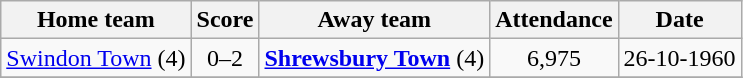<table class="wikitable" style="text-align: center">
<tr>
<th>Home team</th>
<th>Score</th>
<th>Away team</th>
<th>Attendance</th>
<th>Date</th>
</tr>
<tr>
<td><a href='#'>Swindon Town</a> (4)</td>
<td>0–2</td>
<td><strong><a href='#'>Shrewsbury Town</a></strong> (4)</td>
<td>6,975</td>
<td>26-10-1960</td>
</tr>
<tr>
</tr>
</table>
